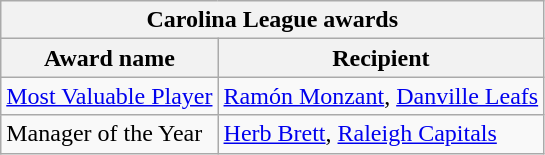<table class="wikitable">
<tr>
<th colspan="2">Carolina League awards</th>
</tr>
<tr>
<th>Award name</th>
<th>Recipient</th>
</tr>
<tr>
<td><a href='#'>Most Valuable Player</a></td>
<td><a href='#'>Ramón Monzant</a>, <a href='#'>Danville Leafs</a></td>
</tr>
<tr>
<td>Manager of the Year</td>
<td><a href='#'>Herb Brett</a>, <a href='#'>Raleigh Capitals</a></td>
</tr>
</table>
